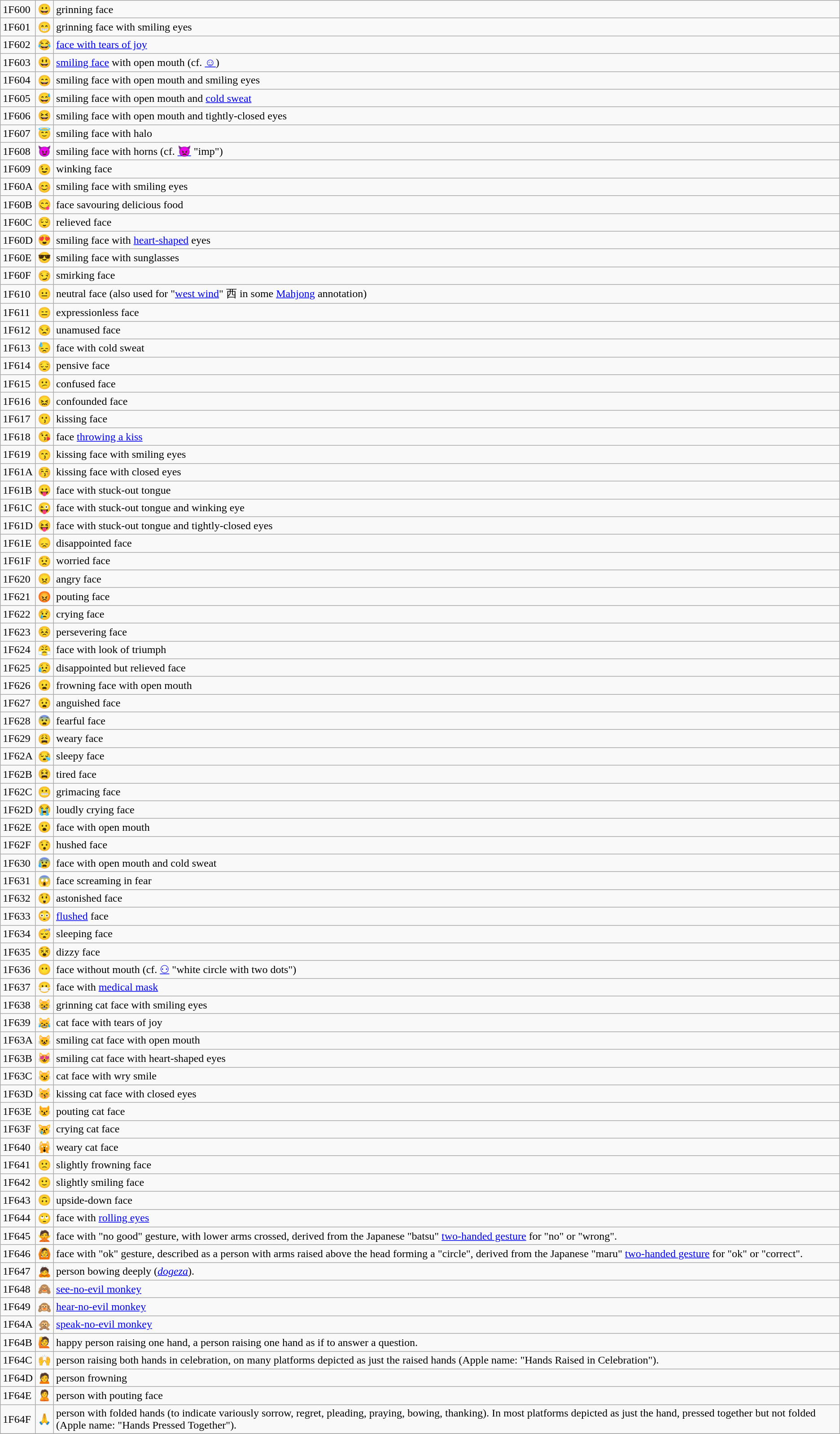<table class=wikitable>
<tr>
<td>1F600</td>
<td>😀</td>
<td>grinning face</td>
</tr>
<tr>
<td>1F601</td>
<td>😁</td>
<td>grinning face with smiling eyes</td>
</tr>
<tr>
<td>1F602</td>
<td>😂</td>
<td><a href='#'>face with tears of joy</a></td>
</tr>
<tr>
<td>1F603</td>
<td>😃</td>
<td><a href='#'>smiling face</a> with open mouth (cf. <a href='#'>☺</a>)</td>
</tr>
<tr>
<td>1F604</td>
<td>😄</td>
<td>smiling face with open mouth and smiling eyes</td>
</tr>
<tr>
<td>1F605</td>
<td>😅</td>
<td>smiling face with open mouth and <a href='#'>cold sweat</a></td>
</tr>
<tr>
<td>1F606</td>
<td>😆</td>
<td>smiling face with open mouth and tightly-closed eyes</td>
</tr>
<tr>
<td>1F607</td>
<td>😇</td>
<td>smiling face with halo</td>
</tr>
<tr>
<td>1F608</td>
<td>😈</td>
<td>smiling face with horns (cf. <a href='#'>👿</a> "imp")</td>
</tr>
<tr>
<td>1F609</td>
<td>😉</td>
<td>winking face</td>
</tr>
<tr>
<td>1F60A</td>
<td>😊</td>
<td>smiling face with smiling eyes</td>
</tr>
<tr>
<td>1F60B</td>
<td>😋</td>
<td>face savouring delicious food</td>
</tr>
<tr>
<td>1F60C</td>
<td>😌</td>
<td>relieved face</td>
</tr>
<tr>
<td>1F60D</td>
<td>😍</td>
<td>smiling face with <a href='#'>heart-shaped</a> eyes</td>
</tr>
<tr>
<td>1F60E</td>
<td>😎</td>
<td>smiling face with sunglasses</td>
</tr>
<tr>
<td>1F60F</td>
<td>😏</td>
<td>smirking face</td>
</tr>
<tr>
<td>1F610</td>
<td>😐</td>
<td>neutral face (also used for "<a href='#'>west wind</a>" 西 in some <a href='#'>Mahjong</a> annotation)</td>
</tr>
<tr>
<td>1F611</td>
<td>😑</td>
<td>expressionless face</td>
</tr>
<tr>
<td>1F612</td>
<td>😒</td>
<td>unamused face</td>
</tr>
<tr>
<td>1F613</td>
<td>😓</td>
<td>face with cold sweat</td>
</tr>
<tr>
<td>1F614</td>
<td>😔</td>
<td>pensive face </td>
</tr>
<tr>
<td>1F615</td>
<td>😕</td>
<td>confused face</td>
</tr>
<tr>
<td>1F616</td>
<td>😖</td>
<td>confounded face</td>
</tr>
<tr>
<td>1F617</td>
<td>😗</td>
<td>kissing face</td>
</tr>
<tr>
<td>1F618</td>
<td>😘</td>
<td>face <a href='#'>throwing a kiss</a></td>
</tr>
<tr>
<td>1F619</td>
<td>😙</td>
<td>kissing face with smiling eyes</td>
</tr>
<tr>
<td>1F61A</td>
<td>😚</td>
<td>kissing face with closed eyes</td>
</tr>
<tr>
<td>1F61B</td>
<td>😛</td>
<td>face with stuck-out tongue</td>
</tr>
<tr>
<td>1F61C</td>
<td>😜</td>
<td>face with stuck-out tongue and winking eye</td>
</tr>
<tr>
<td>1F61D</td>
<td>😝</td>
<td>face with stuck-out tongue and tightly-closed eyes</td>
</tr>
<tr>
<td>1F61E</td>
<td>😞</td>
<td>disappointed face</td>
</tr>
<tr>
<td>1F61F</td>
<td>😟</td>
<td>worried face</td>
</tr>
<tr>
<td>1F620</td>
<td>😠</td>
<td>angry face</td>
</tr>
<tr>
<td>1F621</td>
<td>😡</td>
<td>pouting face</td>
</tr>
<tr>
<td>1F622</td>
<td>😢</td>
<td>crying face</td>
</tr>
<tr>
<td>1F623</td>
<td>😣</td>
<td>persevering face</td>
</tr>
<tr>
<td>1F624</td>
<td>😤</td>
<td>face with look of triumph</td>
</tr>
<tr>
<td>1F625</td>
<td>😥</td>
<td>disappointed but relieved face</td>
</tr>
<tr>
<td>1F626</td>
<td>😦</td>
<td>frowning face with open mouth</td>
</tr>
<tr>
<td>1F627</td>
<td>😧</td>
<td>anguished face</td>
</tr>
<tr>
<td>1F628</td>
<td>😨</td>
<td>fearful face</td>
</tr>
<tr>
<td>1F629</td>
<td>😩</td>
<td>weary face</td>
</tr>
<tr>
<td>1F62A</td>
<td>😪</td>
<td>sleepy face</td>
</tr>
<tr>
<td>1F62B</td>
<td>😫</td>
<td>tired face</td>
</tr>
<tr>
<td>1F62C</td>
<td>😬</td>
<td>grimacing face</td>
</tr>
<tr>
<td>1F62D</td>
<td>😭</td>
<td>loudly crying face</td>
</tr>
<tr>
<td>1F62E</td>
<td>😮</td>
<td>face with open mouth</td>
</tr>
<tr>
<td>1F62F</td>
<td>😯</td>
<td>hushed face</td>
</tr>
<tr>
<td>1F630</td>
<td>😰</td>
<td>face with open mouth and cold sweat</td>
</tr>
<tr>
<td>1F631</td>
<td>😱</td>
<td>face screaming in fear</td>
</tr>
<tr>
<td>1F632</td>
<td>😲</td>
<td>astonished face</td>
</tr>
<tr>
<td>1F633</td>
<td>😳</td>
<td><a href='#'>flushed</a> face</td>
</tr>
<tr>
<td>1F634</td>
<td>😴</td>
<td>sleeping face</td>
</tr>
<tr>
<td>1F635</td>
<td>😵</td>
<td>dizzy face</td>
</tr>
<tr>
<td>1F636</td>
<td>😶</td>
<td>face without mouth (cf. <a href='#'>⚇</a> "white circle with two dots")</td>
</tr>
<tr>
<td>1F637</td>
<td>😷</td>
<td>face with <a href='#'>medical mask</a></td>
</tr>
<tr>
<td>1F638</td>
<td>😸</td>
<td>grinning cat face with smiling eyes</td>
</tr>
<tr>
<td>1F639</td>
<td>😹</td>
<td>cat face with tears of joy</td>
</tr>
<tr>
<td>1F63A</td>
<td>😺</td>
<td>smiling cat face with open mouth</td>
</tr>
<tr>
<td>1F63B</td>
<td>😻</td>
<td>smiling cat face with heart-shaped eyes</td>
</tr>
<tr>
<td>1F63C</td>
<td>😼</td>
<td>cat face with wry smile</td>
</tr>
<tr>
<td>1F63D</td>
<td>😽</td>
<td>kissing cat face with closed eyes</td>
</tr>
<tr>
<td>1F63E</td>
<td>😾</td>
<td>pouting cat face</td>
</tr>
<tr>
<td>1F63F</td>
<td>😿</td>
<td>crying cat face</td>
</tr>
<tr>
<td>1F640</td>
<td>🙀</td>
<td>weary cat face</td>
</tr>
<tr>
<td>1F641</td>
<td>🙁</td>
<td>slightly frowning face</td>
</tr>
<tr>
<td>1F642</td>
<td>🙂</td>
<td>slightly smiling face</td>
</tr>
<tr>
<td>1F643</td>
<td>🙃</td>
<td>upside-down face</td>
</tr>
<tr>
<td>1F644</td>
<td>🙄</td>
<td>face with <a href='#'>rolling eyes</a></td>
</tr>
<tr>
<td>1F645</td>
<td>🙅</td>
<td>face with "no good" gesture, with lower arms crossed, derived from the Japanese "batsu" <a href='#'>two-handed gesture</a> for "no" or "wrong".</td>
</tr>
<tr>
<td>1F646</td>
<td>🙆</td>
<td>face with "ok" gesture, described as a person with arms raised above the head forming a "circle", derived from the Japanese "maru" <a href='#'>two-handed gesture</a> for "ok" or "correct".</td>
</tr>
<tr>
<td>1F647</td>
<td>🙇</td>
<td>person bowing deeply (<em><a href='#'>dogeza</a></em>).</td>
</tr>
<tr>
<td>1F648</td>
<td>🙈</td>
<td><a href='#'>see-no-evil monkey</a></td>
</tr>
<tr>
<td>1F649</td>
<td>🙉</td>
<td><a href='#'>hear-no-evil monkey</a></td>
</tr>
<tr>
<td>1F64A</td>
<td>🙊</td>
<td><a href='#'>speak-no-evil monkey</a></td>
</tr>
<tr>
<td>1F64B</td>
<td>🙋</td>
<td>happy person raising one hand, a person raising one hand as if to answer a question.</td>
</tr>
<tr>
<td>1F64C</td>
<td>🙌</td>
<td>person raising both hands in celebration, on many platforms depicted as just the raised hands (Apple name: "Hands Raised in Celebration").</td>
</tr>
<tr>
<td>1F64D</td>
<td>🙍</td>
<td>person frowning</td>
</tr>
<tr>
<td>1F64E</td>
<td>🙎</td>
<td>person with pouting face</td>
</tr>
<tr>
<td>1F64F</td>
<td>🙏</td>
<td>person with folded hands (to indicate variously sorrow, regret, pleading, praying, bowing, thanking). In most platforms depicted as just the hand, pressed together but not folded (Apple name: "Hands Pressed Together").</td>
</tr>
<tr>
</tr>
</table>
